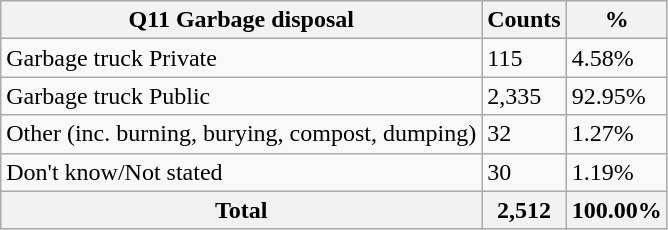<table class="wikitable sortable">
<tr>
<th>Q11 Garbage disposal</th>
<th>Counts</th>
<th>%</th>
</tr>
<tr>
<td>Garbage truck Private</td>
<td>115</td>
<td>4.58%</td>
</tr>
<tr>
<td>Garbage truck Public</td>
<td>2,335</td>
<td>92.95%</td>
</tr>
<tr>
<td>Other (inc. burning, burying, compost, dumping)</td>
<td>32</td>
<td>1.27%</td>
</tr>
<tr>
<td>Don't know/Not stated</td>
<td>30</td>
<td>1.19%</td>
</tr>
<tr>
<th>Total</th>
<th>2,512</th>
<th>100.00%</th>
</tr>
</table>
